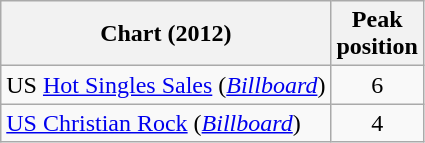<table class="wikitable sortable">
<tr>
<th>Chart (2012)</th>
<th>Peak<br>position</th>
</tr>
<tr>
<td>US <a href='#'>Hot Singles Sales</a> (<em><a href='#'>Billboard</a></em>)</td>
<td style="text-align:center;">6</td>
</tr>
<tr>
<td><a href='#'>US Christian Rock</a> (<em><a href='#'>Billboard</a></em>)</td>
<td style="text-align:center;">4</td>
</tr>
</table>
